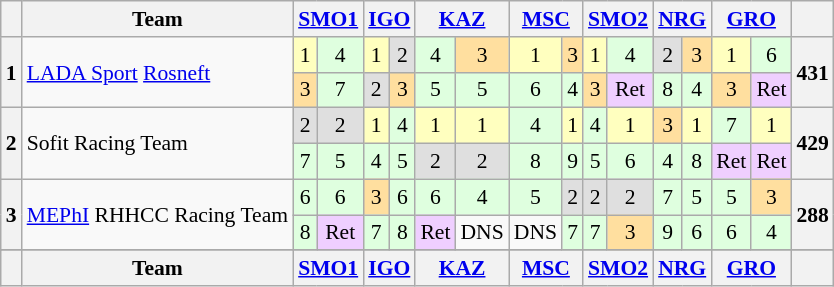<table align=left| class="wikitable" style="font-size: 90%; text-align: center">
<tr valign="top">
<th valign="middle"></th>
<th valign="middle">Team</th>
<th colspan=2><a href='#'>SMO1</a></th>
<th colspan=2><a href='#'>IGO</a></th>
<th colspan=2><a href='#'>KAZ</a></th>
<th colspan=2><a href='#'>MSC</a></th>
<th colspan=2><a href='#'>SMO2</a></th>
<th colspan=2><a href='#'>NRG</a></th>
<th colspan=2><a href='#'>GRO</a></th>
<th valign="middle"></th>
</tr>
<tr>
<th rowspan="2">1</th>
<td rowspan="2" align=left><a href='#'>LADA Sport</a> <a href='#'>Rosneft</a></td>
<td style="background:#ffffbf;">1</td>
<td style="background:#dfffdf;">4</td>
<td style="background:#ffffbf;">1</td>
<td style="background:#dfdfdf;">2</td>
<td style="background:#dfffdf;">4</td>
<td style="background:#ffdf9f;">3</td>
<td style="background:#ffffbf;">1</td>
<td style="background:#ffdf9f;">3</td>
<td style="background:#ffffbf;">1</td>
<td style="background:#dfffdf;">4</td>
<td style="background:#dfdfdf;">2</td>
<td style="background:#ffdf9f;">3</td>
<td style="background:#ffffbf;">1</td>
<td style="background:#dfffdf;">6</td>
<th rowspan="2">431</th>
</tr>
<tr>
<td style="background:#ffdf9f;">3</td>
<td style="background:#dfffdf;">7</td>
<td style="background:#dfdfdf;">2</td>
<td style="background:#ffdf9f;">3</td>
<td style="background:#dfffdf;">5</td>
<td style="background:#dfffdf;">5</td>
<td style="background:#dfffdf;">6</td>
<td style="background:#dfffdf;">4</td>
<td style="background:#ffdf9f;">3</td>
<td style="background:#efcfff;">Ret</td>
<td style="background:#dfffdf;">8</td>
<td style="background:#dfffdf;">4</td>
<td style="background:#ffdf9f;">3</td>
<td style="background:#efcfff;">Ret</td>
</tr>
<tr>
<th rowspan="2">2</th>
<td rowspan="2" align=left>Sofit Racing Team</td>
<td style="background:#dfdfdf;">2</td>
<td style="background:#dfdfdf;">2</td>
<td style="background:#ffffbf;">1</td>
<td style="background:#dfffdf;">4</td>
<td style="background:#ffffbf;">1</td>
<td style="background:#ffffbf;">1</td>
<td style="background:#dfffdf;">4</td>
<td style="background:#ffffbf;">1</td>
<td style="background:#dfffdf;">4</td>
<td style="background:#ffffbf;">1</td>
<td style="background:#ffdf9f;">3</td>
<td style="background:#ffffbf;">1</td>
<td style="background:#dfffdf;">7</td>
<td style="background:#ffffbf;">1</td>
<th rowspan="2">429</th>
</tr>
<tr>
<td style="background:#dfffdf;">7</td>
<td style="background:#dfffdf;">5</td>
<td style="background:#dfffdf;">4</td>
<td style="background:#dfffdf;">5</td>
<td style="background:#dfdfdf;">2</td>
<td style="background:#dfdfdf;">2</td>
<td style="background:#dfffdf;">8</td>
<td style="background:#dfffdf;">9</td>
<td style="background:#dfffdf;">5</td>
<td style="background:#dfffdf;">6</td>
<td style="background:#dfffdf;">4</td>
<td style="background:#dfffdf;">8</td>
<td style="background:#efcfff;">Ret</td>
<td style="background:#efcfff;">Ret</td>
</tr>
<tr>
<th rowspan="2">3</th>
<td rowspan="2" align=left><a href='#'>MEPhI</a> RHHCC Racing Team</td>
<td style="background:#dfffdf;">6</td>
<td style="background:#dfffdf;">6</td>
<td style="background:#ffdf9f;">3</td>
<td style="background:#dfffdf;">6</td>
<td style="background:#dfffdf;">6</td>
<td style="background:#dfffdf;">4</td>
<td style="background:#dfffdf;">5</td>
<td style="background:#dfdfdf;">2</td>
<td style="background:#dfdfdf;">2</td>
<td style="background:#dfdfdf;">2</td>
<td style="background:#dfffdf;">7</td>
<td style="background:#dfffdf;">5</td>
<td style="background:#dfffdf;">5</td>
<td style="background:#ffdf9f;">3</td>
<th rowspan="2">288</th>
</tr>
<tr>
<td style="background:#dfffdf;">8</td>
<td style="background:#efcfff;">Ret</td>
<td style="background:#dfffdf;">7</td>
<td style="background:#dfffdf;">8</td>
<td style="background:#efcfff;">Ret</td>
<td>DNS</td>
<td>DNS</td>
<td style="background:#dfffdf;">7</td>
<td style="background:#dfffdf;">7</td>
<td style="background:#ffdf9f;">3</td>
<td style="background:#dfffdf;">9</td>
<td style="background:#dfffdf;">6</td>
<td style="background:#dfffdf;">6</td>
<td style="background:#dfffdf;">4</td>
</tr>
<tr>
</tr>
<tr valign="top">
<th valign="middle"></th>
<th valign="middle">Team</th>
<th colspan=2><a href='#'>SMO1</a></th>
<th colspan=2><a href='#'>IGO</a></th>
<th colspan=2><a href='#'>KAZ</a></th>
<th colspan=2><a href='#'>MSC</a></th>
<th colspan=2><a href='#'>SMO2</a></th>
<th colspan=2><a href='#'>NRG</a></th>
<th colspan=2><a href='#'>GRO</a></th>
<th valign="middle"></th>
</tr>
</table>
